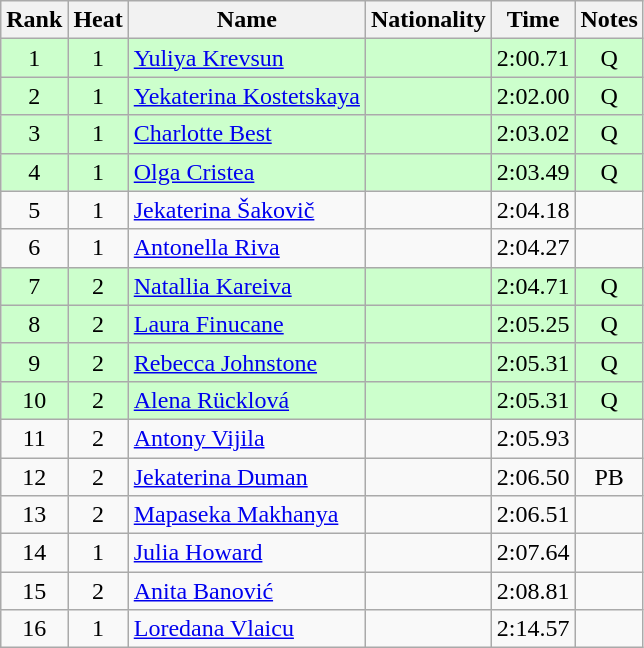<table class="wikitable sortable" style="text-align:center">
<tr>
<th>Rank</th>
<th>Heat</th>
<th>Name</th>
<th>Nationality</th>
<th>Time</th>
<th>Notes</th>
</tr>
<tr bgcolor=ccffcc>
<td>1</td>
<td>1</td>
<td align=left><a href='#'>Yuliya Krevsun</a></td>
<td align=left></td>
<td>2:00.71</td>
<td>Q</td>
</tr>
<tr bgcolor=ccffcc>
<td>2</td>
<td>1</td>
<td align=left><a href='#'>Yekaterina Kostetskaya</a></td>
<td align=left></td>
<td>2:02.00</td>
<td>Q</td>
</tr>
<tr bgcolor=ccffcc>
<td>3</td>
<td>1</td>
<td align=left><a href='#'>Charlotte Best</a></td>
<td align=left></td>
<td>2:03.02</td>
<td>Q</td>
</tr>
<tr bgcolor=ccffcc>
<td>4</td>
<td>1</td>
<td align=left><a href='#'>Olga Cristea</a></td>
<td align=left></td>
<td>2:03.49</td>
<td>Q</td>
</tr>
<tr>
<td>5</td>
<td>1</td>
<td align=left><a href='#'>Jekaterina Šakovič</a></td>
<td align=left></td>
<td>2:04.18</td>
<td></td>
</tr>
<tr>
<td>6</td>
<td>1</td>
<td align=left><a href='#'>Antonella Riva</a></td>
<td align=left></td>
<td>2:04.27</td>
<td></td>
</tr>
<tr bgcolor=ccffcc>
<td>7</td>
<td>2</td>
<td align=left><a href='#'>Natallia Kareiva</a></td>
<td align=left></td>
<td>2:04.71</td>
<td>Q</td>
</tr>
<tr bgcolor=ccffcc>
<td>8</td>
<td>2</td>
<td align=left><a href='#'>Laura Finucane</a></td>
<td align=left></td>
<td>2:05.25</td>
<td>Q</td>
</tr>
<tr bgcolor=ccffcc>
<td>9</td>
<td>2</td>
<td align=left><a href='#'>Rebecca Johnstone</a></td>
<td align=left></td>
<td>2:05.31</td>
<td>Q</td>
</tr>
<tr bgcolor=ccffcc>
<td>10</td>
<td>2</td>
<td align=left><a href='#'>Alena Rücklová</a></td>
<td align=left></td>
<td>2:05.31</td>
<td>Q</td>
</tr>
<tr>
<td>11</td>
<td>2</td>
<td align=left><a href='#'>Antony Vijila</a></td>
<td align=left></td>
<td>2:05.93</td>
<td></td>
</tr>
<tr>
<td>12</td>
<td>2</td>
<td align=left><a href='#'>Jekaterina Duman</a></td>
<td align=left></td>
<td>2:06.50</td>
<td>PB</td>
</tr>
<tr>
<td>13</td>
<td>2</td>
<td align=left><a href='#'>Mapaseka Makhanya</a></td>
<td align=left></td>
<td>2:06.51</td>
<td></td>
</tr>
<tr>
<td>14</td>
<td>1</td>
<td align=left><a href='#'>Julia Howard</a></td>
<td align=left></td>
<td>2:07.64</td>
<td></td>
</tr>
<tr>
<td>15</td>
<td>2</td>
<td align=left><a href='#'>Anita Banović</a></td>
<td align=left></td>
<td>2:08.81</td>
<td></td>
</tr>
<tr>
<td>16</td>
<td>1</td>
<td align=left><a href='#'>Loredana Vlaicu</a></td>
<td align=left></td>
<td>2:14.57</td>
<td></td>
</tr>
</table>
